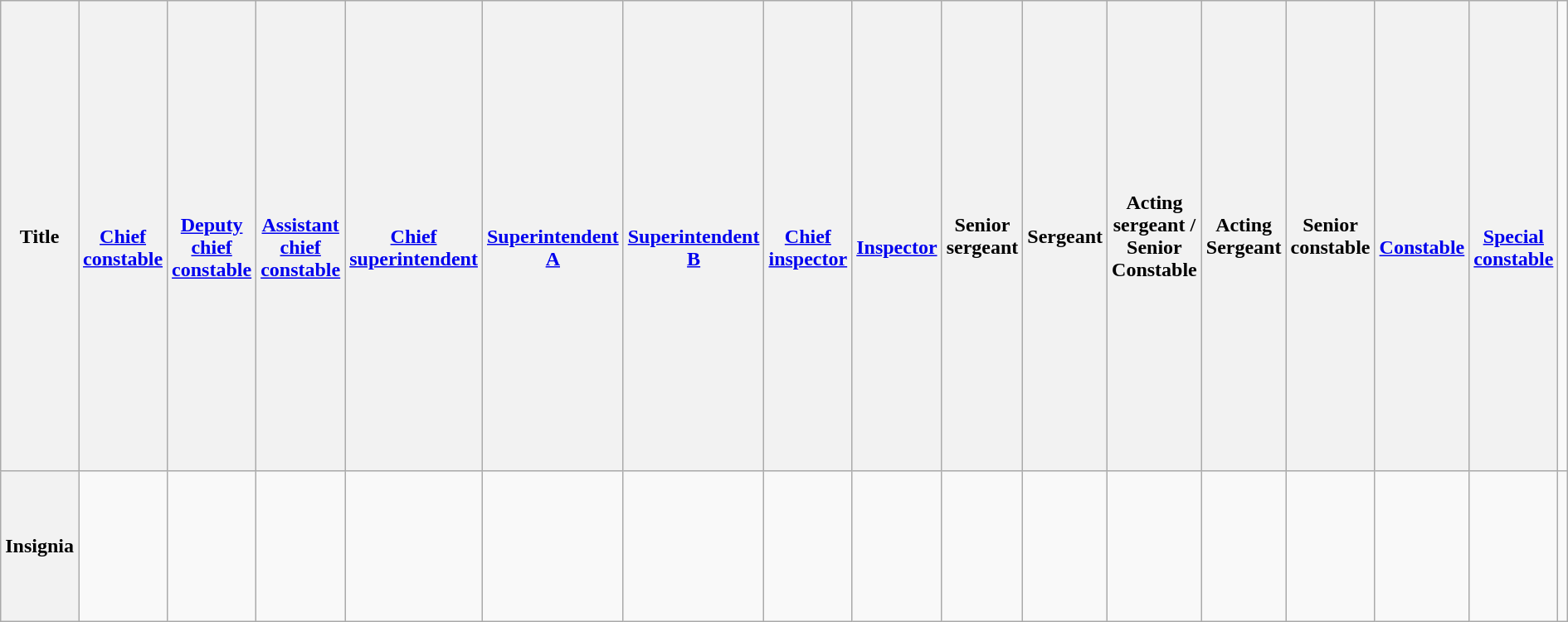<table class="wikitable" style="text-align: center; width: 200px; height: 500px;">
<tr>
<th scope="row">Title</th>
<th scope="col"><br><a href='#'>Chief constable</a></th>
<th scope="col"><br><a href='#'>Deputy chief constable</a></th>
<th scope="col"><br><a href='#'>Assistant chief constable</a></th>
<th scope="col"><br><a href='#'>Chief superintendent</a></th>
<th scope="col"><br><a href='#'>Superintendent A</a></th>
<th scope="col"><br><a href='#'>Superintendent B</a></th>
<th scope="col"><br><a href='#'>Chief inspector</a></th>
<th scope="col"><br><a href='#'>Inspector</a></th>
<th scope="col">Senior sergeant</th>
<th scope="col">Sergeant</th>
<th scope="col">Acting sergeant / Senior Constable</th>
<th scope="col">Acting Sergeant</th>
<th scope="col">Senior constable</th>
<th scope="col"><br><a href='#'>Constable</a></th>
<th scope="col"><br><a href='#'>Special constable</a></th>
</tr>
<tr>
<th scope="row">Insignia</th>
<td></td>
<td></td>
<td></td>
<td></td>
<td></td>
<td></td>
<td></td>
<td></td>
<td></td>
<td></td>
<td></td>
<td></td>
<td></td>
<td></td>
<td></td>
<td></td>
</tr>
</table>
